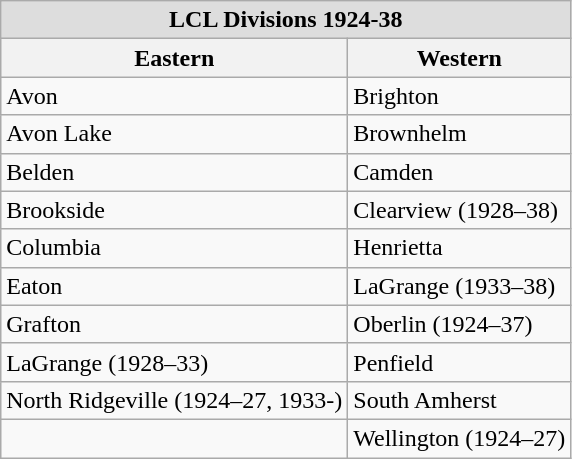<table class="wikitable">
<tr>
<th colspan="4" style="background:#ddd;">LCL Divisions 1924-38</th>
</tr>
<tr>
<th>Eastern</th>
<th>Western</th>
</tr>
<tr>
<td>Avon</td>
<td>Brighton</td>
</tr>
<tr>
<td>Avon Lake</td>
<td>Brownhelm</td>
</tr>
<tr>
<td>Belden</td>
<td>Camden</td>
</tr>
<tr>
<td>Brookside</td>
<td>Clearview (1928–38)</td>
</tr>
<tr>
<td>Columbia</td>
<td>Henrietta</td>
</tr>
<tr>
<td>Eaton</td>
<td>LaGrange (1933–38)</td>
</tr>
<tr>
<td>Grafton</td>
<td>Oberlin (1924–37)</td>
</tr>
<tr>
<td>LaGrange (1928–33)</td>
<td>Penfield</td>
</tr>
<tr>
<td>North Ridgeville (1924–27, 1933-)</td>
<td>South Amherst</td>
</tr>
<tr>
<td></td>
<td>Wellington (1924–27)</td>
</tr>
</table>
